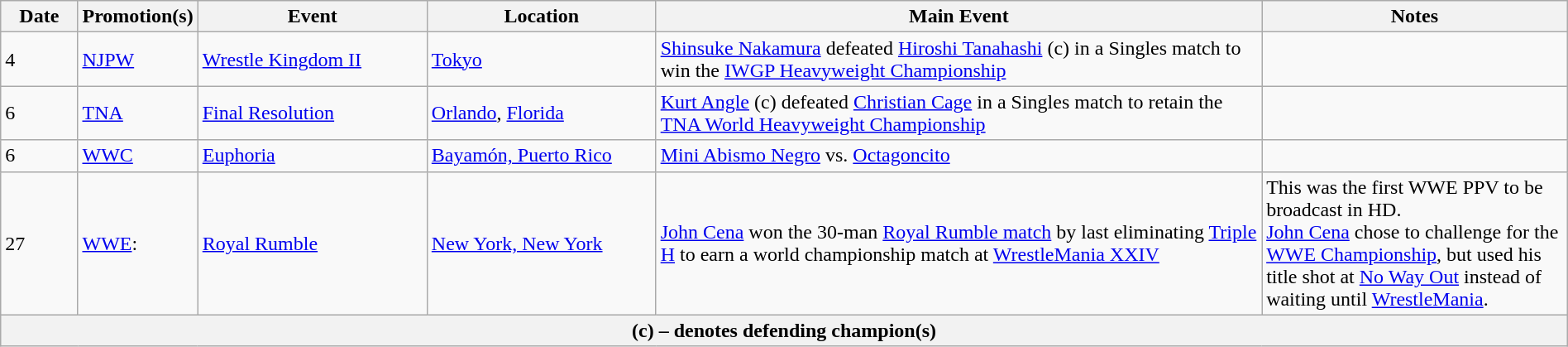<table class="wikitable" style="width:100%;">
<tr>
<th width=5%>Date</th>
<th width=5%>Promotion(s)</th>
<th width=15%>Event</th>
<th width=15%>Location</th>
<th width=40%>Main Event</th>
<th width=20%>Notes</th>
</tr>
<tr>
<td>4</td>
<td><a href='#'>NJPW</a></td>
<td><a href='#'>Wrestle Kingdom II</a></td>
<td><a href='#'>Tokyo</a></td>
<td><a href='#'>Shinsuke Nakamura</a> defeated <a href='#'>Hiroshi Tanahashi</a> (c) in a Singles match to win the <a href='#'>IWGP Heavyweight Championship</a></td>
<td></td>
</tr>
<tr>
<td>6</td>
<td><a href='#'>TNA</a></td>
<td><a href='#'>Final Resolution</a></td>
<td><a href='#'>Orlando</a>, <a href='#'>Florida</a></td>
<td><a href='#'>Kurt Angle</a> (c) defeated <a href='#'>Christian Cage</a> in a Singles match to retain the <a href='#'>TNA World Heavyweight Championship</a></td>
<td></td>
</tr>
<tr>
<td>6</td>
<td><a href='#'>WWC</a></td>
<td><a href='#'>Euphoria</a></td>
<td><a href='#'>Bayamón, Puerto Rico</a></td>
<td><a href='#'>Mini Abismo Negro</a> vs. <a href='#'>Octagoncito</a></td>
<td></td>
</tr>
<tr>
<td>27</td>
<td><a href='#'>WWE</a>:<br></td>
<td><a href='#'>Royal Rumble</a></td>
<td><a href='#'>New York, New York</a></td>
<td><a href='#'>John Cena</a> won the 30-man <a href='#'>Royal Rumble match</a> by last eliminating <a href='#'>Triple H</a> to earn a world championship match at <a href='#'>WrestleMania XXIV</a></td>
<td>This was the first WWE PPV to be broadcast in HD.<br><a href='#'>John Cena</a> chose to challenge for the <a href='#'>WWE Championship</a>, but used his title shot at <a href='#'>No Way Out</a> instead of waiting until <a href='#'>WrestleMania</a>.</td>
</tr>
<tr>
<th colspan="6">(c) – denotes defending champion(s)</th>
</tr>
</table>
